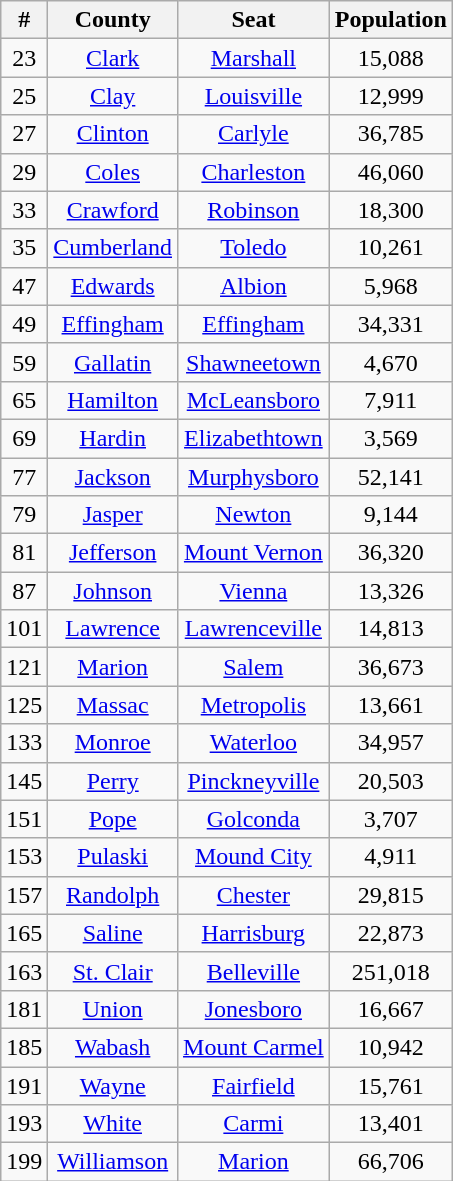<table class="wikitable sortable" style="text-align:center;">
<tr>
<th>#</th>
<th>County</th>
<th>Seat</th>
<th>Population</th>
</tr>
<tr>
<td>23</td>
<td><a href='#'>Clark</a></td>
<td><a href='#'>Marshall</a></td>
<td>15,088</td>
</tr>
<tr>
<td>25</td>
<td><a href='#'>Clay</a></td>
<td><a href='#'>Louisville</a></td>
<td>12,999</td>
</tr>
<tr>
<td>27</td>
<td><a href='#'>Clinton</a></td>
<td><a href='#'>Carlyle</a></td>
<td>36,785</td>
</tr>
<tr>
<td>29</td>
<td><a href='#'>Coles</a></td>
<td><a href='#'>Charleston</a></td>
<td>46,060</td>
</tr>
<tr>
<td>33</td>
<td><a href='#'>Crawford</a></td>
<td><a href='#'>Robinson</a></td>
<td>18,300</td>
</tr>
<tr>
<td>35</td>
<td><a href='#'>Cumberland</a></td>
<td><a href='#'>Toledo</a></td>
<td>10,261</td>
</tr>
<tr>
<td>47</td>
<td><a href='#'>Edwards</a></td>
<td><a href='#'>Albion</a></td>
<td>5,968</td>
</tr>
<tr>
<td>49</td>
<td><a href='#'>Effingham</a></td>
<td><a href='#'>Effingham</a></td>
<td>34,331</td>
</tr>
<tr>
<td>59</td>
<td><a href='#'>Gallatin</a></td>
<td><a href='#'>Shawneetown</a></td>
<td>4,670</td>
</tr>
<tr>
<td>65</td>
<td><a href='#'>Hamilton</a></td>
<td><a href='#'>McLeansboro</a></td>
<td>7,911</td>
</tr>
<tr>
<td>69</td>
<td><a href='#'>Hardin</a></td>
<td><a href='#'>Elizabethtown</a></td>
<td>3,569</td>
</tr>
<tr>
<td>77</td>
<td><a href='#'>Jackson</a></td>
<td><a href='#'>Murphysboro</a></td>
<td>52,141</td>
</tr>
<tr>
<td>79</td>
<td><a href='#'>Jasper</a></td>
<td><a href='#'>Newton</a></td>
<td>9,144</td>
</tr>
<tr>
<td>81</td>
<td><a href='#'>Jefferson</a></td>
<td><a href='#'>Mount Vernon</a></td>
<td>36,320</td>
</tr>
<tr>
<td>87</td>
<td><a href='#'>Johnson</a></td>
<td><a href='#'>Vienna</a></td>
<td>13,326</td>
</tr>
<tr>
<td>101</td>
<td><a href='#'>Lawrence</a></td>
<td><a href='#'>Lawrenceville</a></td>
<td>14,813</td>
</tr>
<tr>
<td>121</td>
<td><a href='#'>Marion</a></td>
<td><a href='#'>Salem</a></td>
<td>36,673</td>
</tr>
<tr>
<td>125</td>
<td><a href='#'>Massac</a></td>
<td><a href='#'>Metropolis</a></td>
<td>13,661</td>
</tr>
<tr>
<td>133</td>
<td><a href='#'>Monroe</a></td>
<td><a href='#'>Waterloo</a></td>
<td>34,957</td>
</tr>
<tr>
<td>145</td>
<td><a href='#'>Perry</a></td>
<td><a href='#'>Pinckneyville</a></td>
<td>20,503</td>
</tr>
<tr>
<td>151</td>
<td><a href='#'>Pope</a></td>
<td><a href='#'>Golconda</a></td>
<td>3,707</td>
</tr>
<tr>
<td>153</td>
<td><a href='#'>Pulaski</a></td>
<td><a href='#'>Mound City</a></td>
<td>4,911</td>
</tr>
<tr>
<td>157</td>
<td><a href='#'>Randolph</a></td>
<td><a href='#'>Chester</a></td>
<td>29,815</td>
</tr>
<tr>
<td>165</td>
<td><a href='#'>Saline</a></td>
<td><a href='#'>Harrisburg</a></td>
<td>22,873</td>
</tr>
<tr>
<td>163</td>
<td><a href='#'>St. Clair</a></td>
<td><a href='#'>Belleville</a></td>
<td>251,018</td>
</tr>
<tr>
<td>181</td>
<td><a href='#'>Union</a></td>
<td><a href='#'>Jonesboro</a></td>
<td>16,667</td>
</tr>
<tr>
<td>185</td>
<td><a href='#'>Wabash</a></td>
<td><a href='#'>Mount Carmel</a></td>
<td>10,942</td>
</tr>
<tr>
<td>191</td>
<td><a href='#'>Wayne</a></td>
<td><a href='#'>Fairfield</a></td>
<td>15,761</td>
</tr>
<tr>
<td>193</td>
<td><a href='#'>White</a></td>
<td><a href='#'>Carmi</a></td>
<td>13,401</td>
</tr>
<tr>
<td>199</td>
<td><a href='#'>Williamson</a></td>
<td><a href='#'>Marion</a></td>
<td>66,706</td>
</tr>
</table>
